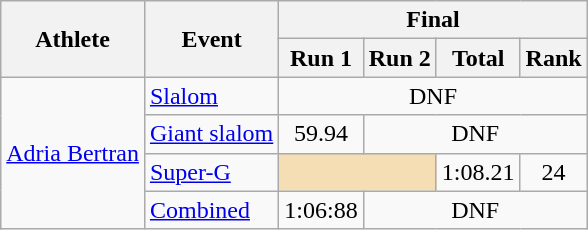<table class="wikitable">
<tr>
<th rowspan="2">Athlete</th>
<th rowspan="2">Event</th>
<th colspan="4">Final</th>
</tr>
<tr>
<th>Run 1</th>
<th>Run 2</th>
<th>Total</th>
<th>Rank</th>
</tr>
<tr>
<td rowspan=4><a href='#'>Adria Bertran</a></td>
<td><a href='#'>Slalom</a></td>
<td align="center" colspan=4>DNF</td>
</tr>
<tr>
<td><a href='#'>Giant slalom</a></td>
<td align="center">59.94</td>
<td align="center" colspan=3>DNF</td>
</tr>
<tr>
<td><a href='#'>Super-G</a></td>
<td colspan=2 bgcolor="wheat"></td>
<td align="center">1:08.21</td>
<td align="center">24</td>
</tr>
<tr>
<td><a href='#'>Combined</a></td>
<td align="center">1:06:88</td>
<td align="center" colspan=3>DNF</td>
</tr>
</table>
